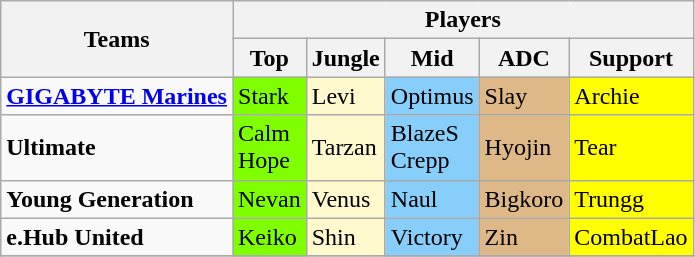<table class="wikitable">
<tr>
<th rowspan="2">Teams</th>
<th colspan="5">Players</th>
</tr>
<tr>
<th>Top</th>
<th>Jungle</th>
<th>Mid</th>
<th>ADC</th>
<th>Support</th>
</tr>
<tr>
<td><strong><a href='#'>GIGABYTE Marines</a></strong></td>
<td style="background:#7FFF00;"> Stark</td>
<td style="background:#FFFACD;"> Levi</td>
<td style="background:#87CEFA;"> Optimus</td>
<td style="background:#DEB887;"> Slay</td>
<td style="background:#FFFF00;"> Archie</td>
</tr>
<tr>
<td><strong>Ultimate</strong></td>
<td style="background:#7FFF00;"> Calm         <br>  Hope</td>
<td style="background:#FFFACD;"> Tarzan</td>
<td style="background:#87CEFA;"> BlazeS       <br>  Crepp</td>
<td style="background:#DEB887;"> Hyojin</td>
<td style="background:#FFFF00;"> Tear</td>
</tr>
<tr>
<td><strong>Young Generation</strong></td>
<td style="background:#7FFF00;"> Nevan</td>
<td style="background:#FFFACD;"> Venus</td>
<td style="background:#87CEFA;"> Naul</td>
<td style="background:#DEB887;"> Bigkoro</td>
<td style="background:#FFFF00;"> Trungg</td>
</tr>
<tr>
<td><strong>e.Hub United</strong></td>
<td style="background:#7FFF00;"> Keiko</td>
<td style="background:#FFFACD;"> Shin</td>
<td style="background:#87CEFA;"> Victory</td>
<td style="background:#DEB887;"> Zin</td>
<td style="background:#FFFF00;"> CombatLao</td>
</tr>
<tr>
</tr>
</table>
